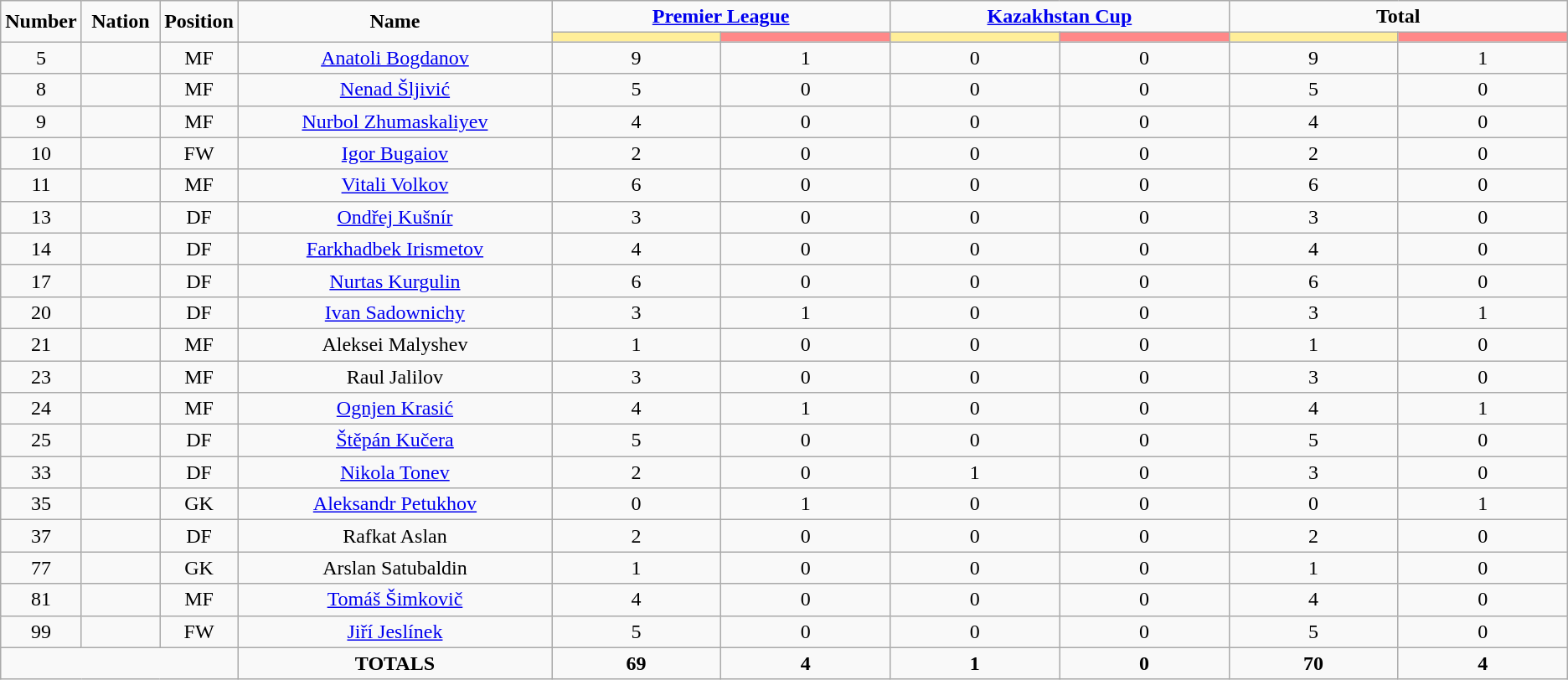<table class="wikitable" style="text-align:center;">
<tr>
<td rowspan="2"  style="width:5%; text-align:center;"><strong>Number</strong></td>
<td rowspan="2"  style="width:5%; text-align:center;"><strong>Nation</strong></td>
<td rowspan="2"  style="width:5%; text-align:center;"><strong>Position</strong></td>
<td rowspan="2"  style="width:20%; text-align:center;"><strong>Name</strong></td>
<td colspan="2" style="text-align:center;"><strong><a href='#'>Premier League</a></strong></td>
<td colspan="2" style="text-align:center;"><strong><a href='#'>Kazakhstan Cup</a></strong></td>
<td colspan="2" style="text-align:center;"><strong>Total</strong></td>
</tr>
<tr>
<th style="width:60px; background:#fe9;"></th>
<th style="width:60px; background:#ff8888;"></th>
<th style="width:60px; background:#fe9;"></th>
<th style="width:60px; background:#ff8888;"></th>
<th style="width:60px; background:#fe9;"></th>
<th style="width:60px; background:#ff8888;"></th>
</tr>
<tr>
<td>5</td>
<td></td>
<td>MF</td>
<td><a href='#'>Anatoli Bogdanov</a></td>
<td>9</td>
<td>1</td>
<td>0</td>
<td>0</td>
<td>9</td>
<td>1</td>
</tr>
<tr>
<td>8</td>
<td></td>
<td>MF</td>
<td><a href='#'>Nenad Šljivić</a></td>
<td>5</td>
<td>0</td>
<td>0</td>
<td>0</td>
<td>5</td>
<td>0</td>
</tr>
<tr>
<td>9</td>
<td></td>
<td>MF</td>
<td><a href='#'>Nurbol Zhumaskaliyev</a></td>
<td>4</td>
<td>0</td>
<td>0</td>
<td>0</td>
<td>4</td>
<td>0</td>
</tr>
<tr>
<td>10</td>
<td></td>
<td>FW</td>
<td><a href='#'>Igor Bugaiov</a></td>
<td>2</td>
<td>0</td>
<td>0</td>
<td>0</td>
<td>2</td>
<td>0</td>
</tr>
<tr>
<td>11</td>
<td></td>
<td>MF</td>
<td><a href='#'>Vitali Volkov</a></td>
<td>6</td>
<td>0</td>
<td>0</td>
<td>0</td>
<td>6</td>
<td>0</td>
</tr>
<tr>
<td>13</td>
<td></td>
<td>DF</td>
<td><a href='#'>Ondřej Kušnír</a></td>
<td>3</td>
<td>0</td>
<td>0</td>
<td>0</td>
<td>3</td>
<td>0</td>
</tr>
<tr>
<td>14</td>
<td></td>
<td>DF</td>
<td><a href='#'>Farkhadbek Irismetov</a></td>
<td>4</td>
<td>0</td>
<td>0</td>
<td>0</td>
<td>4</td>
<td>0</td>
</tr>
<tr>
<td>17</td>
<td></td>
<td>DF</td>
<td><a href='#'>Nurtas Kurgulin</a></td>
<td>6</td>
<td>0</td>
<td>0</td>
<td>0</td>
<td>6</td>
<td>0</td>
</tr>
<tr>
<td>20</td>
<td></td>
<td>DF</td>
<td><a href='#'>Ivan Sadownichy</a></td>
<td>3</td>
<td>1</td>
<td>0</td>
<td>0</td>
<td>3</td>
<td>1</td>
</tr>
<tr>
<td>21</td>
<td></td>
<td>MF</td>
<td>Aleksei Malyshev</td>
<td>1</td>
<td>0</td>
<td>0</td>
<td>0</td>
<td>1</td>
<td>0</td>
</tr>
<tr>
<td>23</td>
<td></td>
<td>MF</td>
<td>Raul Jalilov</td>
<td>3</td>
<td>0</td>
<td>0</td>
<td>0</td>
<td>3</td>
<td>0</td>
</tr>
<tr>
<td>24</td>
<td></td>
<td>MF</td>
<td><a href='#'>Ognjen Krasić</a></td>
<td>4</td>
<td>1</td>
<td>0</td>
<td>0</td>
<td>4</td>
<td>1</td>
</tr>
<tr>
<td>25</td>
<td></td>
<td>DF</td>
<td><a href='#'>Štěpán Kučera</a></td>
<td>5</td>
<td>0</td>
<td>0</td>
<td>0</td>
<td>5</td>
<td>0</td>
</tr>
<tr>
<td>33</td>
<td></td>
<td>DF</td>
<td><a href='#'>Nikola Tonev</a></td>
<td>2</td>
<td>0</td>
<td>1</td>
<td>0</td>
<td>3</td>
<td>0</td>
</tr>
<tr>
<td>35</td>
<td></td>
<td>GK</td>
<td><a href='#'>Aleksandr Petukhov</a></td>
<td>0</td>
<td>1</td>
<td>0</td>
<td>0</td>
<td>0</td>
<td>1</td>
</tr>
<tr>
<td>37</td>
<td></td>
<td>DF</td>
<td>Rafkat Aslan</td>
<td>2</td>
<td>0</td>
<td>0</td>
<td>0</td>
<td>2</td>
<td>0</td>
</tr>
<tr>
<td>77</td>
<td></td>
<td>GK</td>
<td>Arslan Satubaldin</td>
<td>1</td>
<td>0</td>
<td>0</td>
<td>0</td>
<td>1</td>
<td>0</td>
</tr>
<tr>
<td>81</td>
<td></td>
<td>MF</td>
<td><a href='#'>Tomáš Šimkovič</a></td>
<td>4</td>
<td>0</td>
<td>0</td>
<td>0</td>
<td>4</td>
<td>0</td>
</tr>
<tr>
<td>99</td>
<td></td>
<td>FW</td>
<td><a href='#'>Jiří Jeslínek</a></td>
<td>5</td>
<td>0</td>
<td>0</td>
<td>0</td>
<td>5</td>
<td>0</td>
</tr>
<tr>
<td colspan="3"></td>
<td><strong>TOTALS</strong></td>
<td><strong>69</strong></td>
<td><strong>4</strong></td>
<td><strong>1</strong></td>
<td><strong>0</strong></td>
<td><strong>70</strong></td>
<td><strong>4</strong></td>
</tr>
</table>
